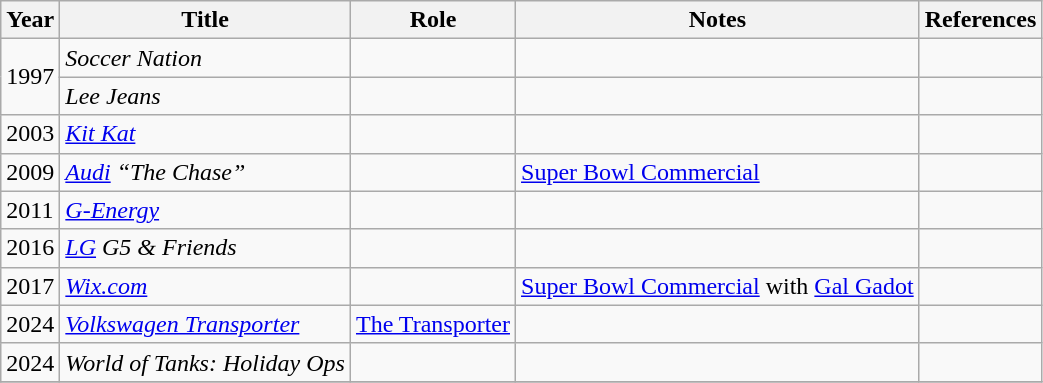<table class="wikitable sortable">
<tr>
<th>Year</th>
<th>Title</th>
<th>Role</th>
<th class = "unsortable">Notes</th>
<th>References</th>
</tr>
<tr>
<td rowspan=2>1997</td>
<td><em>Soccer Nation</em></td>
<td></td>
<td></td>
<td></td>
</tr>
<tr>
<td><em>Lee Jeans</em></td>
<td></td>
<td></td>
<td></td>
</tr>
<tr>
<td>2003</td>
<td><em><a href='#'>Kit Kat</a></em></td>
<td></td>
<td></td>
<td></td>
</tr>
<tr>
<td>2009</td>
<td><em><a href='#'>Audi</a> “The Chase” </em></td>
<td></td>
<td><a href='#'>Super Bowl Commercial</a></td>
<td></td>
</tr>
<tr>
<td>2011</td>
<td><em><a href='#'>G-Energy</a></em></td>
<td></td>
<td></td>
<td></td>
</tr>
<tr>
<td>2016</td>
<td><em><a href='#'>LG</a> G5 & Friends</em></td>
<td></td>
<td></td>
<td></td>
</tr>
<tr>
<td>2017</td>
<td><em><a href='#'>Wix.com</a></em></td>
<td></td>
<td><a href='#'>Super Bowl Commercial</a> with <a href='#'>Gal Gadot</a></td>
<td></td>
</tr>
<tr>
<td>2024</td>
<td><em><a href='#'>Volkswagen Transporter</a></em></td>
<td><a href='#'>The Transporter</a></td>
<td></td>
<td></td>
</tr>
<tr>
<td>2024</td>
<td><em>World of Tanks: Holiday Ops</em></td>
<td></td>
<td></td>
<td></td>
</tr>
<tr>
</tr>
</table>
